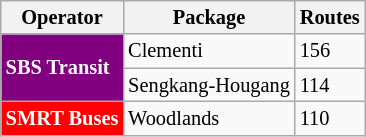<table class="wikitable" style="font-size:85%; text-align: left">
<tr>
<th>Operator</th>
<th>Package</th>
<th>Routes</th>
</tr>
<tr>
<td rowspan="2" style="background-color:#800080; color: white"><strong>SBS Transit</strong></td>
<td>Clementi</td>
<td>156</td>
</tr>
<tr>
<td>Sengkang-Hougang</td>
<td>114</td>
</tr>
<tr>
<td style="background-color:#FF0000; color: white"><strong>SMRT Buses</strong></td>
<td>Woodlands</td>
<td>110</td>
</tr>
</table>
